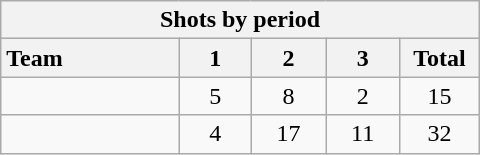<table class="wikitable" style="width:20em; text-align:right;">
<tr>
<th colspan=5>Shots by period</th>
</tr>
<tr>
<th style="width:8em; text-align:left;">Team</th>
<th style="width:3em;">1</th>
<th style="width:3em;">2</th>
<th style="width:3em;">3</th>
<th style="width:3em;">Total</th>
</tr>
<tr>
<td style="text-align:left;"></td>
<td align=center>5</td>
<td align=center>8</td>
<td align=center>2</td>
<td align=center>15</td>
</tr>
<tr>
<td style="text-align:left;"></td>
<td align=center>4</td>
<td align=center>17</td>
<td align=center>11</td>
<td align=center>32</td>
</tr>
</table>
